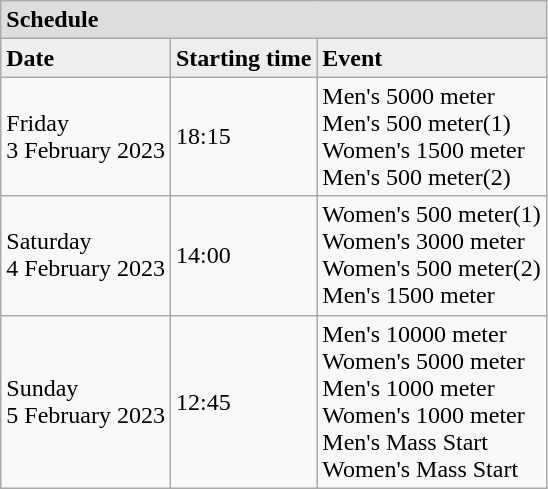<table class="wikitable">
<tr align=left bgcolor=#DDDDDD>
<td colspan=3><strong>Schedule</strong></td>
</tr>
<tr align=left bgcolor=#EEEEEE>
<td><strong>Date</strong></td>
<td><strong>Starting time</strong></td>
<td><strong>Event</strong></td>
</tr>
<tr>
<td>Friday <br> 3 February 2023</td>
<td>18:15</td>
<td>Men's 5000 meter <br> Men's 500 meter(1) <br> Women's 1500 meter <br> Men's 500 meter(2)</td>
</tr>
<tr>
<td>Saturday <br> 4 February 2023</td>
<td>14:00</td>
<td>Women's 500 meter(1) <br> Women's 3000 meter <br> Women's 500 meter(2) <br> Men's 1500 meter</td>
</tr>
<tr>
<td>Sunday <br> 5 February 2023</td>
<td>12:45</td>
<td>Men's 10000 meter <br> Women's 5000 meter <br> Men's 1000 meter <br> Women's 1000 meter <br> Men's Mass Start <br> Women's Mass Start</td>
</tr>
</table>
